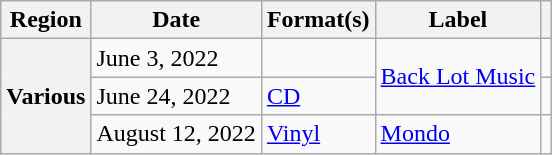<table class="wikitable plainrowheaders">
<tr>
<th scope="col">Region</th>
<th scope="col">Date</th>
<th scope="col">Format(s)</th>
<th scope="col">Label</th>
<th scope="col"></th>
</tr>
<tr>
<th rowspan="3" scope="row">Various</th>
<td>June 3, 2022</td>
<td></td>
<td rowspan="2"><a href='#'>Back Lot Music</a></td>
<td align="center"></td>
</tr>
<tr>
<td>June 24, 2022</td>
<td><a href='#'>CD</a></td>
<td align="center"></td>
</tr>
<tr>
<td>August 12, 2022</td>
<td><a href='#'>Vinyl</a></td>
<td><a href='#'>Mondo</a></td>
<td align="center"></td>
</tr>
</table>
